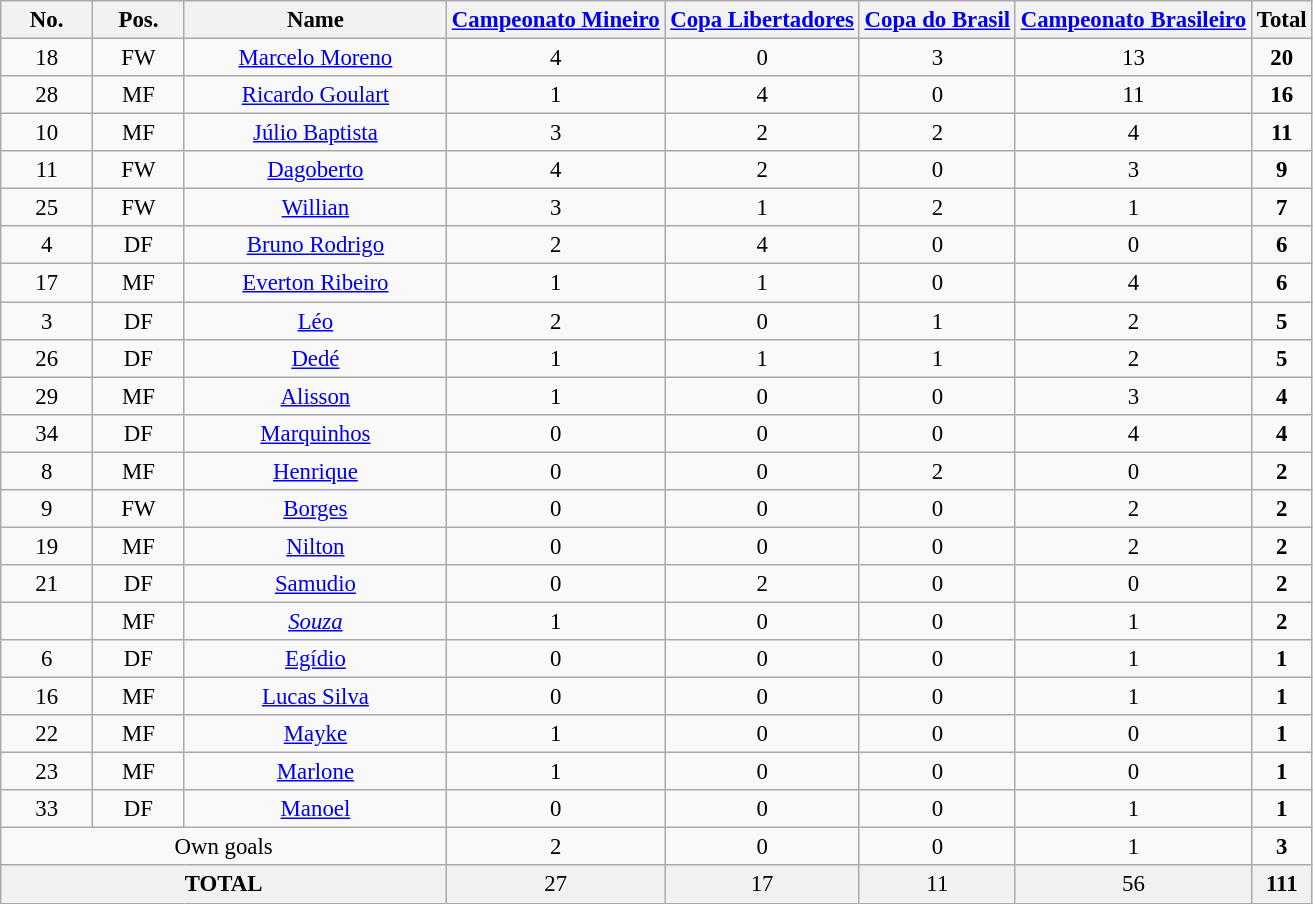<table class="wikitable sortable" style="font-size: 95%; text-align: center;">
<tr>
<th width="7%"><strong>No.</strong></th>
<th width="7%"><strong>Pos.</strong></th>
<th width="20%"><strong>Name</strong></th>
<th><a href='#'>Campeonato Mineiro</a></th>
<th><a href='#'>Copa Libertadores</a></th>
<th><a href='#'>Copa do Brasil</a></th>
<th><a href='#'>Campeonato Brasileiro</a></th>
<th>Total</th>
</tr>
<tr>
<td>18</td>
<td>FW</td>
<td><a href='#'>Marcelo Moreno</a></td>
<td>4 </td>
<td>0 </td>
<td>3 </td>
<td>13 </td>
<td><strong>20</strong> </td>
</tr>
<tr>
<td>28</td>
<td>MF</td>
<td><a href='#'>Ricardo Goulart</a></td>
<td>1 </td>
<td>4 </td>
<td>0 </td>
<td>11 </td>
<td><strong>16</strong> </td>
</tr>
<tr>
<td>10</td>
<td>MF</td>
<td><a href='#'>Júlio Baptista</a></td>
<td>3 </td>
<td>2 </td>
<td>2 </td>
<td>4 </td>
<td><strong>11</strong> </td>
</tr>
<tr>
<td>11</td>
<td>FW</td>
<td><a href='#'>Dagoberto</a></td>
<td>4 </td>
<td>2 </td>
<td>0 </td>
<td>3 </td>
<td><strong>9</strong> </td>
</tr>
<tr>
<td>25</td>
<td>FW</td>
<td><a href='#'>Willian</a></td>
<td>3 </td>
<td>1 </td>
<td>2 </td>
<td>1 </td>
<td><strong>7</strong> </td>
</tr>
<tr>
<td>4</td>
<td>DF</td>
<td><a href='#'>Bruno Rodrigo</a></td>
<td>2 </td>
<td>4 </td>
<td>0 </td>
<td>0 </td>
<td><strong>6</strong> </td>
</tr>
<tr>
<td>17</td>
<td>MF</td>
<td><a href='#'>Everton Ribeiro</a></td>
<td>1 </td>
<td>1 </td>
<td>0 </td>
<td>4 </td>
<td><strong>6</strong> </td>
</tr>
<tr>
<td>3</td>
<td>DF</td>
<td><a href='#'>Léo</a></td>
<td>2 </td>
<td>0 </td>
<td>1 </td>
<td>2 </td>
<td><strong>5</strong> </td>
</tr>
<tr>
<td>26</td>
<td>DF</td>
<td><a href='#'>Dedé</a></td>
<td>1 </td>
<td>1 </td>
<td>1 </td>
<td>2 </td>
<td><strong>5</strong> </td>
</tr>
<tr>
<td>29</td>
<td>MF</td>
<td><a href='#'>Alisson</a></td>
<td>1 </td>
<td>0 </td>
<td>0 </td>
<td>3 </td>
<td><strong>4</strong> </td>
</tr>
<tr>
<td>34</td>
<td>DF</td>
<td><a href='#'>Marquinhos</a></td>
<td>0 </td>
<td>0 </td>
<td>0 </td>
<td>4 </td>
<td><strong>4</strong> </td>
</tr>
<tr>
<td>8</td>
<td>MF</td>
<td><a href='#'>Henrique</a></td>
<td>0 </td>
<td>0 </td>
<td>2 </td>
<td>0 </td>
<td><strong>2</strong> </td>
</tr>
<tr>
<td>9</td>
<td>FW</td>
<td><a href='#'>Borges</a></td>
<td>0 </td>
<td>0 </td>
<td>0 </td>
<td>2 </td>
<td><strong>2</strong> </td>
</tr>
<tr>
<td>19</td>
<td>MF</td>
<td><a href='#'>Nilton</a></td>
<td>0 </td>
<td>0 </td>
<td>0 </td>
<td>2 </td>
<td><strong>2</strong> </td>
</tr>
<tr>
<td>21</td>
<td>DF</td>
<td><a href='#'>Samudio</a></td>
<td>0 </td>
<td>2 </td>
<td>0 </td>
<td>0 </td>
<td><strong>2</strong> </td>
</tr>
<tr>
<td></td>
<td>MF</td>
<td><em><a href='#'>Souza</a></em></td>
<td>1 </td>
<td>0 </td>
<td>0 </td>
<td>1 </td>
<td><strong>2</strong> </td>
</tr>
<tr>
<td>6</td>
<td>DF</td>
<td><a href='#'>Egídio</a></td>
<td>0 </td>
<td>0 </td>
<td>0 </td>
<td>1 </td>
<td><strong>1</strong> </td>
</tr>
<tr>
<td>16</td>
<td>MF</td>
<td><a href='#'>Lucas Silva</a></td>
<td>0 </td>
<td>0 </td>
<td>0 </td>
<td>1 </td>
<td><strong>1</strong> </td>
</tr>
<tr>
<td>22</td>
<td>MF</td>
<td><a href='#'>Mayke</a></td>
<td>1 </td>
<td>0 </td>
<td>0 </td>
<td>0 </td>
<td><strong>1</strong> </td>
</tr>
<tr>
<td>23</td>
<td>MF</td>
<td><a href='#'>Marlone</a></td>
<td>1 </td>
<td>0 </td>
<td>0 </td>
<td>0 </td>
<td><strong>1</strong> </td>
</tr>
<tr>
<td>33</td>
<td>DF</td>
<td><a href='#'>Manoel</a></td>
<td>0 </td>
<td>0 </td>
<td>0 </td>
<td>1 </td>
<td><strong>1</strong> </td>
</tr>
<tr>
<td colspan=3>Own goals</td>
<td>2 </td>
<td>0 </td>
<td>0 </td>
<td>1 </td>
<td><strong>3</strong> </td>
</tr>
<tr bgcolor="F1F1F1" >
<td colspan=3><strong>TOTAL</strong></td>
<td>27 </td>
<td>17 </td>
<td>11 </td>
<td>56 </td>
<td><strong>111</strong> </td>
</tr>
</table>
